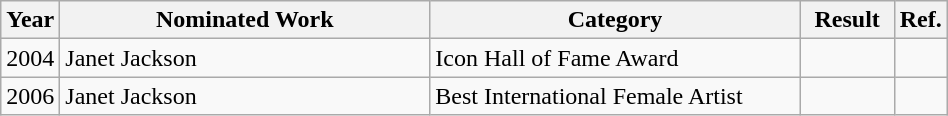<table class="wikitable" width="50%">
<tr>
<th width="5%">Year</th>
<th width="40%">Nominated Work</th>
<th width="40%">Category</th>
<th width="10%">Result</th>
<th width="5%">Ref.</th>
</tr>
<tr>
<td>2004</td>
<td>Janet Jackson</td>
<td>Icon Hall of Fame Award</td>
<td></td>
<td></td>
</tr>
<tr>
<td>2006</td>
<td>Janet Jackson</td>
<td>Best International Female Artist</td>
<td></td>
<td></td>
</tr>
</table>
